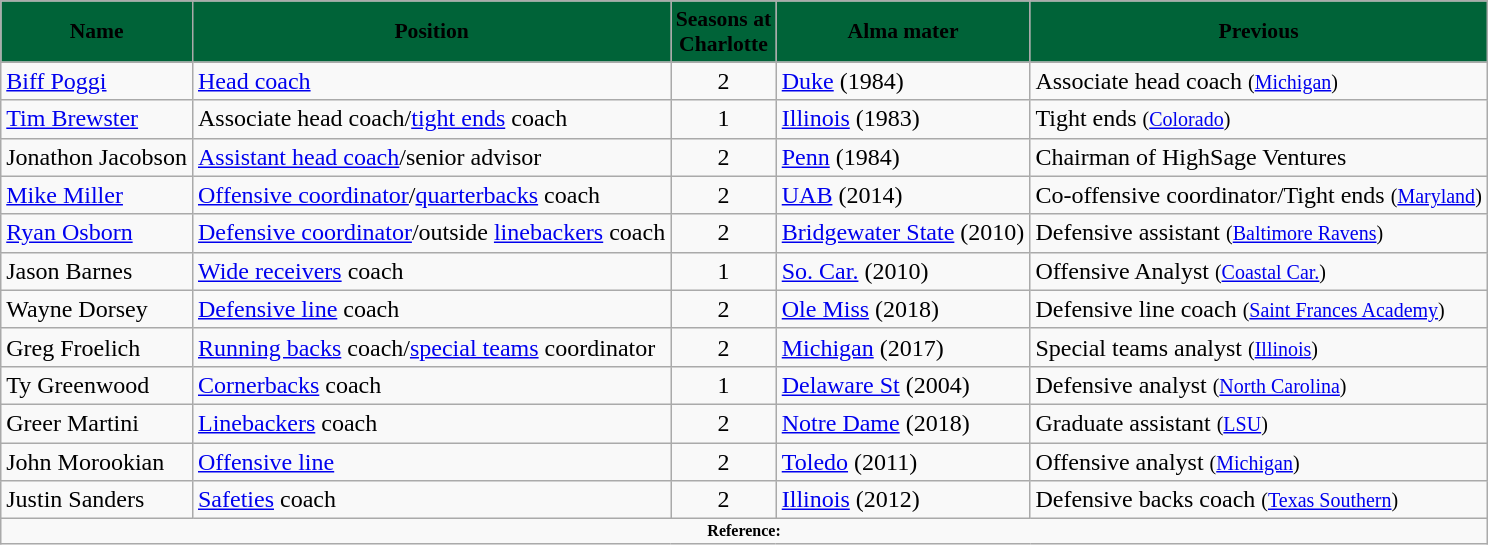<table class="wikitable">
<tr style="background:#006338; text-align:center;font-size:90%;">
<td><span><strong>Name</strong></span></td>
<td><span><strong>Position</strong></span></td>
<td><span><strong>Seasons at<br>Charlotte</strong></span></td>
<td><span><strong>Alma mater</strong></span></td>
<td><span><strong>Previous</strong></span></td>
</tr>
<tr>
<td><a href='#'>Biff Poggi</a></td>
<td><a href='#'>Head coach</a></td>
<td align=center>2</td>
<td><a href='#'>Duke</a> (1984)</td>
<td>Associate head coach <small>(<a href='#'>Michigan</a>)</small></td>
</tr>
<tr>
<td><a href='#'>Tim Brewster</a></td>
<td>Associate head coach/<a href='#'>tight ends</a> coach</td>
<td align=center>1</td>
<td><a href='#'>Illinois</a> (1983)</td>
<td>Tight ends <small>(<a href='#'>Colorado</a>)</small></td>
</tr>
<tr>
<td>Jonathon Jacobson</td>
<td><a href='#'>Assistant head coach</a>/senior advisor</td>
<td align=center>2</td>
<td><a href='#'>Penn</a> (1984)</td>
<td>Chairman of HighSage Ventures</td>
</tr>
<tr>
<td><a href='#'>Mike Miller</a></td>
<td><a href='#'>Offensive coordinator</a>/<a href='#'>quarterbacks</a> coach</td>
<td align=center>2</td>
<td><a href='#'>UAB</a> (2014)</td>
<td>Co-offensive coordinator/Tight ends <small>(<a href='#'>Maryland</a>)</small></td>
</tr>
<tr>
<td><a href='#'>Ryan Osborn</a></td>
<td><a href='#'>Defensive coordinator</a>/outside <a href='#'>linebackers</a> coach</td>
<td align=center>2</td>
<td><a href='#'>Bridgewater State</a> (2010)</td>
<td>Defensive assistant <small>(<a href='#'>Baltimore Ravens</a>)</small></td>
</tr>
<tr>
<td>Jason Barnes</td>
<td><a href='#'>Wide receivers</a> coach</td>
<td align=center>1</td>
<td><a href='#'>So. Car.</a> (2010)</td>
<td>Offensive Analyst <small>(<a href='#'>Coastal Car.</a>)</small></td>
</tr>
<tr>
<td>Wayne Dorsey</td>
<td><a href='#'>Defensive line</a> coach</td>
<td align=center>2</td>
<td><a href='#'>Ole Miss</a> (2018)</td>
<td>Defensive line coach <small>(<a href='#'>Saint Frances Academy</a>)</small></td>
</tr>
<tr>
<td>Greg Froelich</td>
<td><a href='#'>Running backs</a> coach/<a href='#'>special teams</a> coordinator</td>
<td align=center>2</td>
<td><a href='#'>Michigan</a> (2017)</td>
<td>Special teams analyst <small>(<a href='#'>Illinois</a>)</small></td>
</tr>
<tr>
<td>Ty Greenwood</td>
<td><a href='#'>Cornerbacks</a> coach</td>
<td align=center>1</td>
<td><a href='#'>Delaware St</a> (2004)</td>
<td>Defensive analyst <small>(<a href='#'>North Carolina</a>)</small></td>
</tr>
<tr>
<td>Greer Martini</td>
<td><a href='#'>Linebackers</a> coach</td>
<td align=center>2</td>
<td><a href='#'>Notre Dame</a> (2018)</td>
<td>Graduate assistant <small>(<a href='#'>LSU</a>)</small></td>
</tr>
<tr>
<td>John Morookian</td>
<td><a href='#'>Offensive line</a></td>
<td align=center>2</td>
<td><a href='#'>Toledo</a> (2011)</td>
<td>Offensive analyst <small>(<a href='#'>Michigan</a>)</small></td>
</tr>
<tr>
<td>Justin Sanders</td>
<td><a href='#'>Safeties</a> coach</td>
<td align=center>2</td>
<td><a href='#'>Illinois</a> (2012)</td>
<td>Defensive backs coach <small>(<a href='#'>Texas Southern</a>)</small></td>
</tr>
<tr>
<td colspan="5" style="font-size: 8pt" align="center"><strong>Reference:</strong></td>
</tr>
</table>
